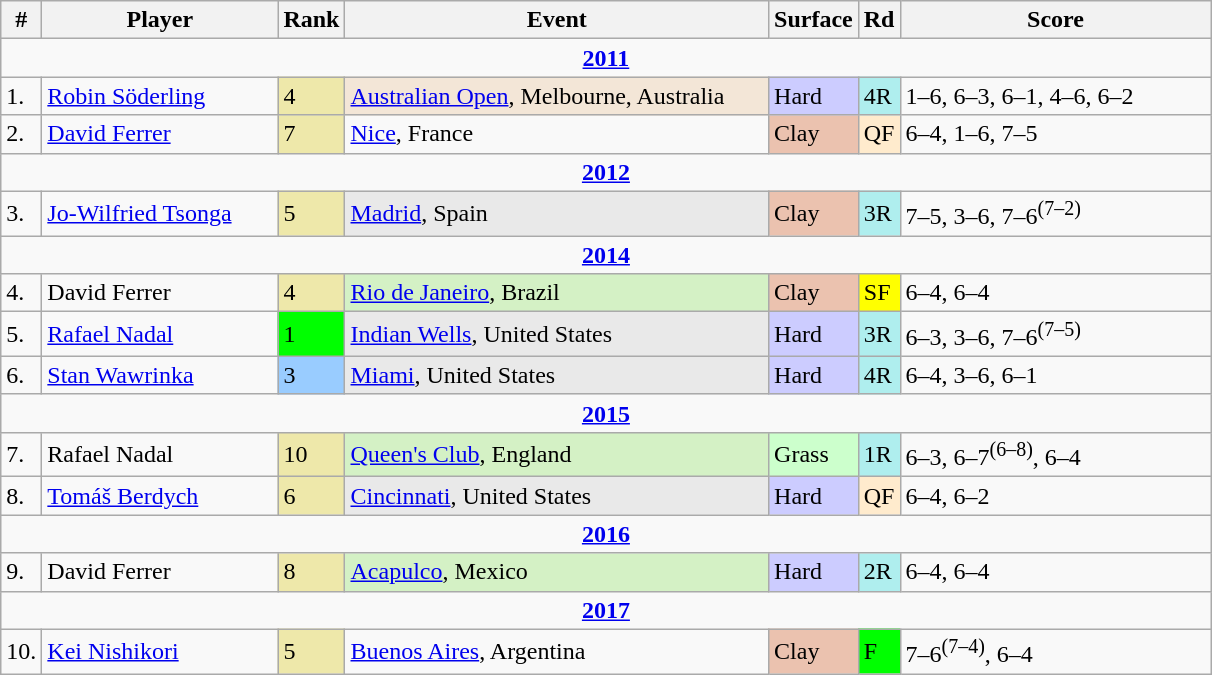<table class="wikitable sortable">
<tr>
<th>#</th>
<th width=150>Player</th>
<th>Rank</th>
<th width=275>Event</th>
<th>Surface</th>
<th>Rd</th>
<th width=200 class=unsortable>Score</th>
</tr>
<tr>
<td colspan=7 style=text-align:center><strong><a href='#'>2011</a></strong></td>
</tr>
<tr>
<td>1.</td>
<td> <a href='#'>Robin Söderling</a></td>
<td bgcolor=EEE8AA>4</td>
<td style=background:#f3e6d7><a href='#'>Australian Open</a>, Melbourne, Australia</td>
<td style=background:#ccf>Hard</td>
<td style=background:#afeeee>4R</td>
<td>1–6, 6–3, 6–1, 4–6, 6–2</td>
</tr>
<tr>
<td>2.</td>
<td> <a href='#'>David Ferrer</a></td>
<td bgcolor=EEE8AA>7</td>
<td><a href='#'>Nice</a>, France</td>
<td style=background:#ebc2af>Clay</td>
<td bgcolor=ffebcd>QF</td>
<td>6–4, 1–6, 7–5</td>
</tr>
<tr>
<td colspan=7 style=text-align:center><strong><a href='#'>2012</a></strong></td>
</tr>
<tr>
<td>3.</td>
<td> <a href='#'>Jo-Wilfried Tsonga</a></td>
<td bgcolor=EEE8AA>5</td>
<td style=background:#e9e9e9><a href='#'>Madrid</a>, Spain</td>
<td style=background:#ebc2af>Clay</td>
<td style=background:#afeeee>3R</td>
<td>7–5, 3–6, 7–6<sup>(7–2)</sup></td>
</tr>
<tr>
<td colspan=7 style=text-align:center><strong><a href='#'>2014</a></strong></td>
</tr>
<tr>
<td>4.</td>
<td> David Ferrer</td>
<td bgcolor=EEE8AA>4</td>
<td style=background:#d4f1c5><a href='#'>Rio de Janeiro</a>, Brazil</td>
<td style=background:#ebc2af>Clay</td>
<td bgcolor=yellow>SF</td>
<td>6–4, 6–4</td>
</tr>
<tr>
<td>5.</td>
<td> <a href='#'>Rafael Nadal</a></td>
<td bgcolor=lime>1</td>
<td style=background:#e9e9e9><a href='#'>Indian Wells</a>, United States</td>
<td style=background:#ccf>Hard</td>
<td style=background:#afeeee>3R</td>
<td>6–3, 3–6, 7–6<sup>(7–5)</sup></td>
</tr>
<tr>
<td>6.</td>
<td> <a href='#'>Stan Wawrinka</a></td>
<td bgcolor=99ccff>3</td>
<td style=background:#e9e9e9><a href='#'>Miami</a>, United States</td>
<td style=background:#ccf>Hard</td>
<td style=background:#afeeee>4R</td>
<td>6–4, 3–6, 6–1</td>
</tr>
<tr>
<td colspan=7 style=text-align:center><strong><a href='#'>2015</a></strong></td>
</tr>
<tr>
<td>7.</td>
<td> Rafael Nadal</td>
<td bgcolor=EEE8AA>10</td>
<td style=background:#d4f1c5><a href='#'>Queen's Club</a>, England</td>
<td style=background:#cfc>Grass</td>
<td style=background:#afeeee>1R</td>
<td>6–3, 6–7<sup>(6–8)</sup>, 6–4</td>
</tr>
<tr>
<td>8.</td>
<td> <a href='#'>Tomáš Berdych</a></td>
<td bgcolor=EEE8AA>6</td>
<td style=background:#e9e9e9><a href='#'>Cincinnati</a>, United States</td>
<td style=background:#ccf>Hard</td>
<td bgcolor=ffebcd>QF</td>
<td>6–4, 6–2</td>
</tr>
<tr>
<td colspan=7 style=text-align:center><strong><a href='#'>2016</a></strong></td>
</tr>
<tr>
<td>9.</td>
<td> David Ferrer</td>
<td bgcolor=EEE8AA>8</td>
<td style=background:#d4f1c5><a href='#'>Acapulco</a>, Mexico</td>
<td style=background:#ccf>Hard</td>
<td style=background:#afeeee>2R</td>
<td>6–4, 6–4</td>
</tr>
<tr>
<td colspan=7 style=text-align:center><strong><a href='#'>2017</a></strong></td>
</tr>
<tr>
<td>10.</td>
<td> <a href='#'>Kei Nishikori</a></td>
<td bgcolor=EEE8AA>5</td>
<td><a href='#'>Buenos Aires</a>, Argentina</td>
<td style=background:#ebc2af>Clay</td>
<td style=background:lime>F</td>
<td>7–6<sup>(7–4)</sup>, 6–4</td>
</tr>
</table>
